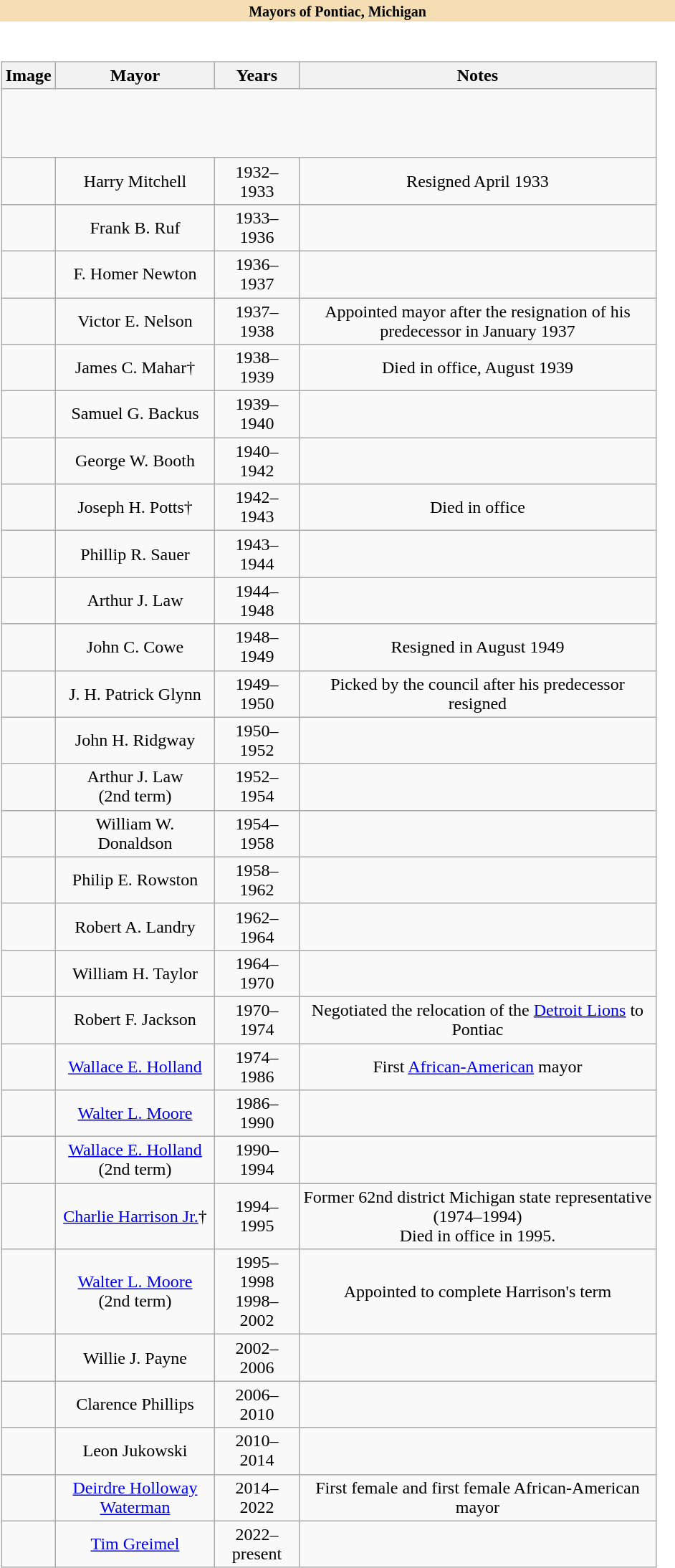<table class="toccolours collapsible collapsed" width=50% align="left">
<tr>
<th style="background:#F5DEB3"><small>Mayors of Pontiac, Michigan</small></th>
</tr>
<tr>
<td><br><table class="wikitable" style="text-align:center">
<tr>
<th>Image</th>
<th>Mayor</th>
<th>Years</th>
<th>Notes</th>
</tr>
<tr style="height:4em">
</tr>
<tr>
<td></td>
<td>Harry Mitchell</td>
<td>1932–1933</td>
<td>Resigned April 1933</td>
</tr>
<tr>
<td></td>
<td>Frank B. Ruf</td>
<td>1933–1936</td>
<td></td>
</tr>
<tr>
<td></td>
<td>F. Homer Newton</td>
<td>1936–1937</td>
<td></td>
</tr>
<tr>
<td></td>
<td>Victor E. Nelson</td>
<td>1937–1938</td>
<td>Appointed mayor after the resignation of his predecessor in January 1937</td>
</tr>
<tr>
<td></td>
<td>James C. Mahar†</td>
<td>1938–1939</td>
<td>Died in office, August 1939</td>
</tr>
<tr>
<td></td>
<td>Samuel G. Backus</td>
<td>1939–1940</td>
<td></td>
</tr>
<tr>
<td></td>
<td>George W. Booth</td>
<td>1940–1942</td>
<td></td>
</tr>
<tr>
<td></td>
<td>Joseph H. Potts†</td>
<td>1942–1943</td>
<td> Died in office</td>
</tr>
<tr>
<td></td>
<td>Phillip R. Sauer</td>
<td>1943–1944</td>
<td></td>
</tr>
<tr>
<td></td>
<td>Arthur J. Law</td>
<td>1944–1948</td>
<td></td>
</tr>
<tr>
<td></td>
<td>John C. Cowe</td>
<td>1948–1949</td>
<td>Resigned in August 1949</td>
</tr>
<tr>
<td></td>
<td>J. H. Patrick Glynn</td>
<td>1949–1950</td>
<td>Picked by the council after his predecessor resigned</td>
</tr>
<tr>
<td></td>
<td>John H. Ridgway</td>
<td>1950–1952</td>
<td></td>
</tr>
<tr>
<td></td>
<td>Arthur J. Law<br> (2nd term)</td>
<td>1952–1954</td>
<td></td>
</tr>
<tr>
<td></td>
<td>William W. Donaldson</td>
<td>1954–1958</td>
<td></td>
</tr>
<tr>
<td></td>
<td>Philip E. Rowston</td>
<td>1958–1962</td>
<td></td>
</tr>
<tr>
<td></td>
<td>Robert A. Landry</td>
<td>1962–1964</td>
<td></td>
</tr>
<tr>
<td></td>
<td>William H. Taylor</td>
<td>1964–1970</td>
<td></td>
</tr>
<tr>
<td></td>
<td>Robert F. Jackson</td>
<td>1970–1974</td>
<td>Negotiated the relocation of the <a href='#'>Detroit Lions</a> to Pontiac</td>
</tr>
<tr>
<td></td>
<td><a href='#'>Wallace E. Holland</a></td>
<td>1974–1986</td>
<td>First <a href='#'>African-American</a> mayor</td>
</tr>
<tr>
<td></td>
<td><a href='#'>Walter L. Moore</a></td>
<td>1986–1990</td>
<td></td>
</tr>
<tr>
<td></td>
<td><a href='#'>Wallace E. Holland</a><br> (2nd term)</td>
<td>1990–1994</td>
<td></td>
</tr>
<tr>
<td></td>
<td><a href='#'>Charlie Harrison Jr.</a>†</td>
<td>1994–1995</td>
<td>Former 62nd district Michigan state representative (1974–1994)<br> Died in office in 1995.</td>
</tr>
<tr>
<td></td>
<td><a href='#'>Walter L. Moore</a><br> (2nd term)</td>
<td>1995–1998<br> 1998–2002</td>
<td>Appointed to complete Harrison's term</td>
</tr>
<tr>
<td></td>
<td>Willie J. Payne</td>
<td>2002–2006</td>
<td></td>
</tr>
<tr>
<td></td>
<td>Clarence Phillips</td>
<td>2006–2010</td>
<td></td>
</tr>
<tr>
<td></td>
<td>Leon Jukowski</td>
<td>2010–2014</td>
<td></td>
</tr>
<tr>
<td></td>
<td><a href='#'>Deirdre Holloway Waterman</a></td>
<td>2014–2022</td>
<td>First female and first female African-American mayor</td>
</tr>
<tr>
<td></td>
<td><a href='#'>Tim Greimel</a></td>
<td>2022–present</td>
<td></td>
</tr>
</table>
</td>
</tr>
</table>
